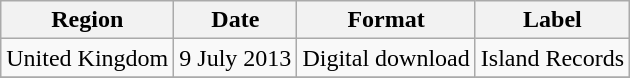<table class="wikitable">
<tr>
<th scope="col">Region</th>
<th scope="col">Date</th>
<th scope="col">Format</th>
<th scope="col">Label</th>
</tr>
<tr>
<td>United Kingdom</td>
<td>9 July 2013</td>
<td>Digital download</td>
<td>Island Records</td>
</tr>
<tr>
</tr>
</table>
